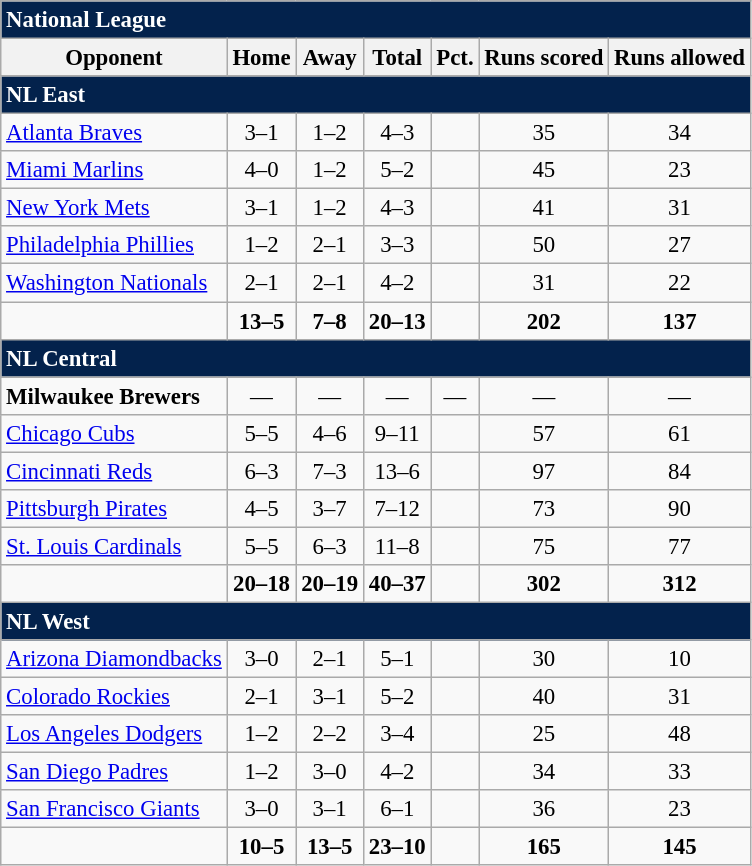<table class="wikitable" style="font-size: 95%; text-align: center">
<tr>
<td colspan="7" style="text-align:left; background:#03224c;color:#fff"><strong>National League</strong></td>
</tr>
<tr>
<th>Opponent</th>
<th>Home</th>
<th>Away</th>
<th>Total</th>
<th>Pct.</th>
<th>Runs scored</th>
<th>Runs allowed</th>
</tr>
<tr>
<td colspan="7" style="text-align:left; background:#03224c;color:#fff"><strong>NL East</strong></td>
</tr>
<tr>
<td style="text-align:left"><a href='#'>Atlanta Braves</a></td>
<td>3–1</td>
<td>1–2</td>
<td>4–3</td>
<td></td>
<td>35</td>
<td>34</td>
</tr>
<tr>
<td style="text-align:left"><a href='#'>Miami Marlins</a></td>
<td>4–0</td>
<td>1–2</td>
<td>5–2</td>
<td></td>
<td>45</td>
<td>23</td>
</tr>
<tr>
<td style="text-align:left"><a href='#'>New York Mets</a></td>
<td>3–1</td>
<td>1–2</td>
<td>4–3</td>
<td></td>
<td>41</td>
<td>31</td>
</tr>
<tr>
<td style="text-align:left"><a href='#'>Philadelphia Phillies</a></td>
<td>1–2</td>
<td>2–1</td>
<td>3–3</td>
<td></td>
<td>50</td>
<td>27</td>
</tr>
<tr>
<td style="text-align:left"><a href='#'>Washington Nationals</a></td>
<td>2–1</td>
<td>2–1</td>
<td>4–2</td>
<td></td>
<td>31</td>
<td>22</td>
</tr>
<tr style="font-weight:bold">
<td></td>
<td>13–5</td>
<td>7–8</td>
<td>20–13</td>
<td></td>
<td>202</td>
<td>137</td>
</tr>
<tr>
<td colspan="7" style="text-align:left; background:#03224c;color:#fff"><strong>NL Central</strong></td>
</tr>
<tr>
<td style="text-align:left"><strong>Milwaukee Brewers</strong></td>
<td>—</td>
<td>—</td>
<td>—</td>
<td>—</td>
<td>—</td>
<td>—</td>
</tr>
<tr>
<td style="text-align:left"><a href='#'>Chicago Cubs</a></td>
<td>5–5</td>
<td>4–6</td>
<td>9–11</td>
<td></td>
<td>57</td>
<td>61</td>
</tr>
<tr>
<td style="text-align:left"><a href='#'>Cincinnati Reds</a></td>
<td>6–3</td>
<td>7–3</td>
<td>13–6</td>
<td></td>
<td>97</td>
<td>84</td>
</tr>
<tr>
<td style="text-align:left"><a href='#'>Pittsburgh Pirates</a></td>
<td>4–5</td>
<td>3–7</td>
<td>7–12</td>
<td></td>
<td>73</td>
<td>90</td>
</tr>
<tr>
<td style="text-align:left"><a href='#'>St. Louis Cardinals</a></td>
<td>5–5</td>
<td>6–3</td>
<td>11–8</td>
<td></td>
<td>75</td>
<td>77</td>
</tr>
<tr style="font-weight:bold">
<td></td>
<td>20–18</td>
<td>20–19</td>
<td>40–37</td>
<td></td>
<td>302</td>
<td>312</td>
</tr>
<tr>
<td colspan="7" style="text-align:left; background:#03224c;color:#fff"><strong>NL West</strong></td>
</tr>
<tr>
<td style="text-align:left"><a href='#'>Arizona Diamondbacks</a></td>
<td>3–0</td>
<td>2–1</td>
<td>5–1</td>
<td></td>
<td>30</td>
<td>10</td>
</tr>
<tr>
<td style="text-align:left"><a href='#'>Colorado Rockies</a></td>
<td>2–1</td>
<td>3–1</td>
<td>5–2</td>
<td></td>
<td>40</td>
<td>31</td>
</tr>
<tr>
<td style="text-align:left"><a href='#'>Los Angeles Dodgers</a></td>
<td>1–2</td>
<td>2–2</td>
<td>3–4</td>
<td></td>
<td>25</td>
<td>48</td>
</tr>
<tr>
<td style="text-align:left"><a href='#'>San Diego Padres</a></td>
<td>1–2</td>
<td>3–0</td>
<td>4–2</td>
<td></td>
<td>34</td>
<td>33</td>
</tr>
<tr>
<td style="text-align:left"><a href='#'>San Francisco Giants</a></td>
<td>3–0</td>
<td>3–1</td>
<td>6–1</td>
<td></td>
<td>36</td>
<td>23</td>
</tr>
<tr style="font-weight:bold">
<td></td>
<td>10–5</td>
<td>13–5</td>
<td>23–10</td>
<td></td>
<td>165</td>
<td>145</td>
</tr>
</table>
